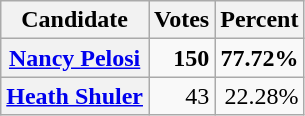<table class="wikitable plainrowheaders" style="text-align: right;">
<tr>
<th scope="col">Candidate</th>
<th scope="col">Votes</th>
<th scope="col">Percent</th>
</tr>
<tr>
<th scope="row"><strong><a href='#'>Nancy Pelosi</a></strong></th>
<td><strong>150</strong></td>
<td><strong>77.72%</strong></td>
</tr>
<tr>
<th scope="row"><a href='#'>Heath Shuler</a></th>
<td>43</td>
<td>22.28%</td>
</tr>
</table>
